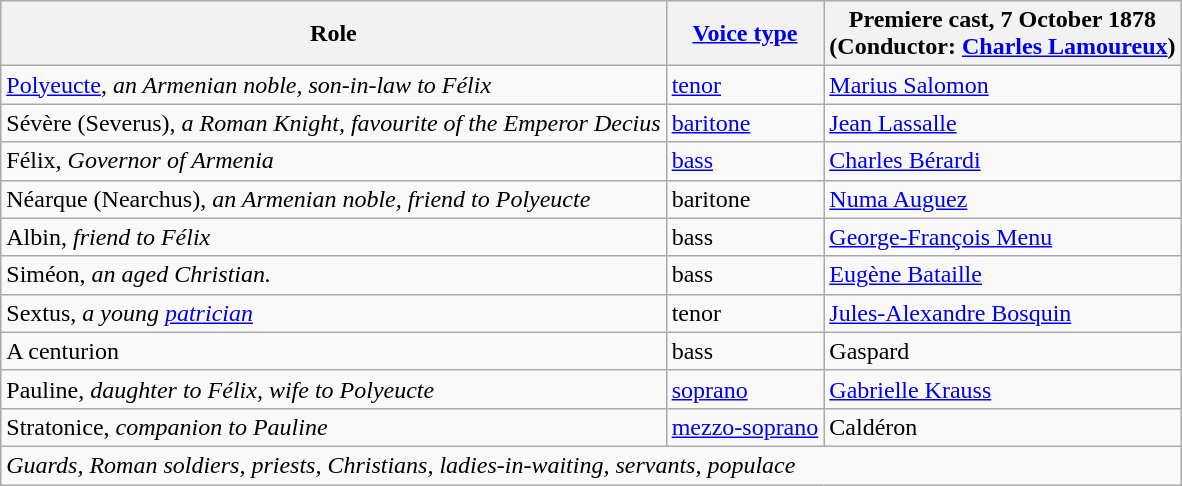<table class="wikitable">
<tr>
<th>Role</th>
<th><a href='#'>Voice type</a></th>
<th>Premiere cast, 7 October 1878<br>(Conductor: <a href='#'>Charles&nbsp;Lamoureux</a>)</th>
</tr>
<tr>
<td><a href='#'>Polyeucte</a>, <em>an Armenian noble, son-in-law to Félix</em></td>
<td><a href='#'>tenor</a></td>
<td><a href='#'>Marius Salomon</a></td>
</tr>
<tr>
<td>Sévère (Severus), <em>a Roman Knight, favourite of the Emperor Decius</em></td>
<td><a href='#'>baritone</a></td>
<td><a href='#'>Jean Lassalle</a></td>
</tr>
<tr>
<td>Félix, <em>Governor of Armenia</em></td>
<td><a href='#'>bass</a></td>
<td><a href='#'>Charles Bérardi</a></td>
</tr>
<tr>
<td>Néarque (Nearchus), <em>an Armenian noble, friend to Polyeucte</em></td>
<td>baritone</td>
<td><a href='#'>Numa Auguez</a></td>
</tr>
<tr>
<td>Albin, <em>friend to Félix</em></td>
<td>bass</td>
<td><a href='#'>George-François Menu</a></td>
</tr>
<tr>
<td>Siméon, <em>an aged Christian.</em></td>
<td>bass</td>
<td><a href='#'>Eugène Bataille</a></td>
</tr>
<tr>
<td>Sextus, <em>a young <a href='#'>patrician</a></em></td>
<td>tenor</td>
<td><a href='#'>Jules-Alexandre Bosquin</a></td>
</tr>
<tr>
<td>A centurion</td>
<td>bass</td>
<td>Gaspard</td>
</tr>
<tr>
<td>Pauline, <em>daughter to Félix, wife to Polyeucte</em></td>
<td><a href='#'>soprano</a></td>
<td><a href='#'>Gabrielle Krauss</a></td>
</tr>
<tr>
<td>Stratonice, <em>companion to Pauline</em></td>
<td><a href='#'>mezzo-soprano</a></td>
<td>Caldéron</td>
</tr>
<tr>
<td colspan="3"><em>Guards, Roman soldiers, priests, Christians, ladies-in-waiting, servants, populace</em></td>
</tr>
</table>
